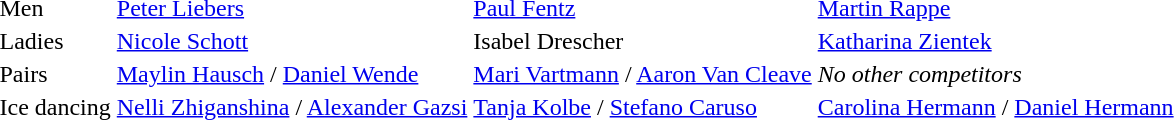<table>
<tr>
<td>Men</td>
<td><a href='#'>Peter Liebers</a></td>
<td><a href='#'>Paul Fentz</a></td>
<td><a href='#'>Martin Rappe</a></td>
</tr>
<tr>
<td>Ladies</td>
<td><a href='#'>Nicole Schott</a></td>
<td>Isabel Drescher</td>
<td><a href='#'>Katharina Zientek</a></td>
</tr>
<tr>
<td>Pairs</td>
<td><a href='#'>Maylin Hausch</a> / <a href='#'>Daniel Wende</a></td>
<td><a href='#'>Mari Vartmann</a> / <a href='#'>Aaron Van Cleave</a></td>
<td><em>No other competitors</em></td>
</tr>
<tr>
<td>Ice dancing</td>
<td><a href='#'>Nelli Zhiganshina</a> / <a href='#'>Alexander Gazsi</a></td>
<td><a href='#'>Tanja Kolbe</a> / <a href='#'>Stefano Caruso</a></td>
<td><a href='#'>Carolina Hermann</a> / <a href='#'>Daniel Hermann</a></td>
</tr>
</table>
